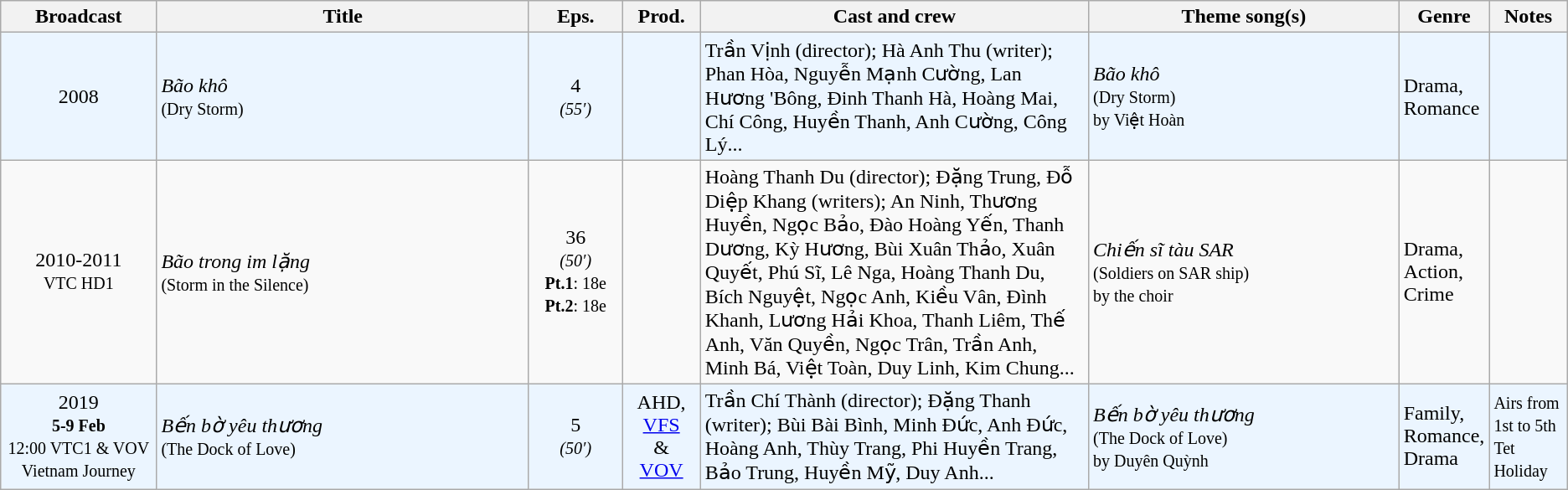<table class="wikitable sortable">
<tr>
<th style="width:10%;">Broadcast</th>
<th style="width:24%;">Title</th>
<th style="width:6%;">Eps.</th>
<th style="width:5%;">Prod.</th>
<th style="width:25%;">Cast and crew</th>
<th style="width:20%;">Theme song(s)</th>
<th style="width:5%;">Genre</th>
<th style="width:5%;">Notes</th>
</tr>
<tr ---- bgcolor="#ebf5ff">
<td style="text-align:center;">2008<br></td>
<td><em>Bão khô</em> <br><small>(Dry Storm)</small></td>
<td style="text-align:center;">4<br><small><em>(55′)</em></small></td>
<td style="text-align:center;"></td>
<td>Trần Vịnh (director); Hà Anh Thu (writer); Phan Hòa, Nguyễn Mạnh Cường, Lan Hương 'Bông, Đinh Thanh Hà, Hoàng Mai, Chí Công, Huyền Thanh, Anh Cường, Công Lý...</td>
<td><em>Bão khô</em> <br><small>(Dry Storm)<br>by Việt Hoàn</small></td>
<td>Drama, Romance</td>
<td></td>
</tr>
<tr>
<td style="text-align:center;">2010-2011<br><small>VTC HD1</small><br></td>
<td><em>Bão trong im lặng</em> <br><small>(Storm in the Silence)</small></td>
<td style="text-align:center;">36<br><small><em>(50′)</em><br><strong>Pt.1</strong>: 18e<br><strong>Pt.2</strong>: 18e</small></td>
<td style="text-align:center;"></td>
<td>Hoàng Thanh Du (director); Đặng Trung, Đỗ Diệp Khang (writers); An Ninh, Thương Huyền, Ngọc Bảo, Đào Hoàng Yến, Thanh Dương, Kỳ Hương, Bùi Xuân Thảo, Xuân Quyết, Phú Sĩ, Lê Nga, Hoàng Thanh Du, Bích Nguyệt, Ngọc Anh, Kiều Vân, Đình Khanh, Lương Hải Khoa, Thanh Liêm, Thế Anh, Văn Quyền, Ngọc Trân, Trần Anh, Minh Bá, Việt Toàn, Duy Linh, Kim Chung...</td>
<td><em>Chiến sĩ tàu SAR</em> <br><small>(Soldiers on SAR ship)<br>by the choir</small></td>
<td>Drama, Action, Crime</td>
<td></td>
</tr>
<tr ---- bgcolor="#ebf5ff">
<td style="text-align:center;">2019<br><small><strong>5-9 Feb</strong><br>12:00 VTC1 & VOV <br>Vietnam Journey</small><br></td>
<td><em>Bến bờ yêu thương</em> <br><small>(The Dock of Love)</small></td>
<td style="text-align:center;">5<br><small><em>(50′)</em></small></td>
<td style="text-align:center;">AHD,<br><a href='#'>VFS</a><br>&<br><a href='#'>VOV</a></td>
<td>Trần Chí Thành (director); Đặng Thanh (writer); Bùi Bài Bình, Minh Đức, Anh Đức, Hoàng Anh, Thùy Trang, Phi Huyền Trang, Bảo Trung, Huyền Mỹ, Duy Anh...</td>
<td><em>Bến bờ yêu thương</em> <br><small>(The Dock of Love)<br>by Duyên Quỳnh</small></td>
<td>Family, Romance, Drama</td>
<td><small>Airs from 1st to 5th Tet Holiday</small></td>
</tr>
</table>
